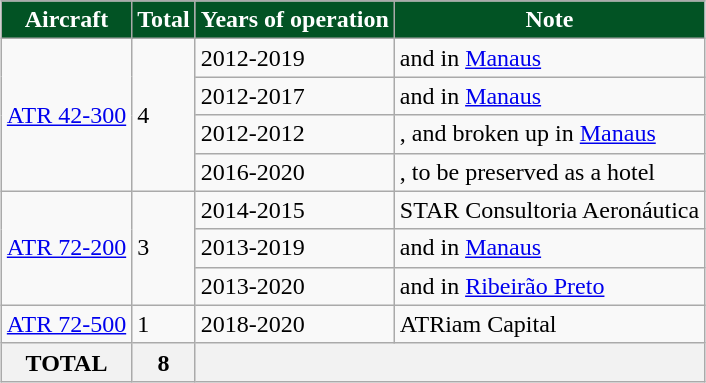<table class="wikitable" style="margin: 1em auto;">
<tr>
<th style="background:#025324; color:white;">Aircraft</th>
<th style="background:#025324; color:white;">Total</th>
<th style="background:#025324; color:white;">Years of operation</th>
<th style="background:#025324; color:white;">Note</th>
</tr>
<tr>
<td rowspan="4"><div><a href='#'>ATR 42-300</a></div></td>
<td rowspan="4"><div>4</div></td>
<td><div>2012-2019</div></td>
<td><div> and  in <a href='#'>Manaus</a> </div></td>
</tr>
<tr>
<td><div>2012-2017</div></td>
<td><div> and  in <a href='#'>Manaus</a> </div></td>
</tr>
<tr>
<td><div>2012-2012</div></td>
<td><div>,  and broken up in <a href='#'>Manaus</a> </div></td>
</tr>
<tr>
<td><div>2016-2020</div></td>
<td><div>, to be preserved as a hotel</div></td>
</tr>
<tr>
<td rowspan="3"><div><a href='#'>ATR 72-200</a></div></td>
<td rowspan="3"><div>3</div></td>
<td><div>2014-2015</div></td>
<td><div> STAR Consultoria Aeronáutica</div></td>
</tr>
<tr>
<td><div>2013-2019</div></td>
<td><div> and  in <a href='#'>Manaus</a></div></td>
</tr>
<tr>
<td><div>2013-2020</div></td>
<td><div> and  in <a href='#'>Ribeirão Preto</a></div></td>
</tr>
<tr>
<td rowspan="1"><div><a href='#'>ATR 72-500</a></div></td>
<td rowspan="1"><div>1</div></td>
<td><div>2018-2020</div></td>
<td><div> ATRiam Capital</div></td>
</tr>
<tr>
<th>TOTAL</th>
<th>8</th>
<th colspan="4"></th>
</tr>
</table>
